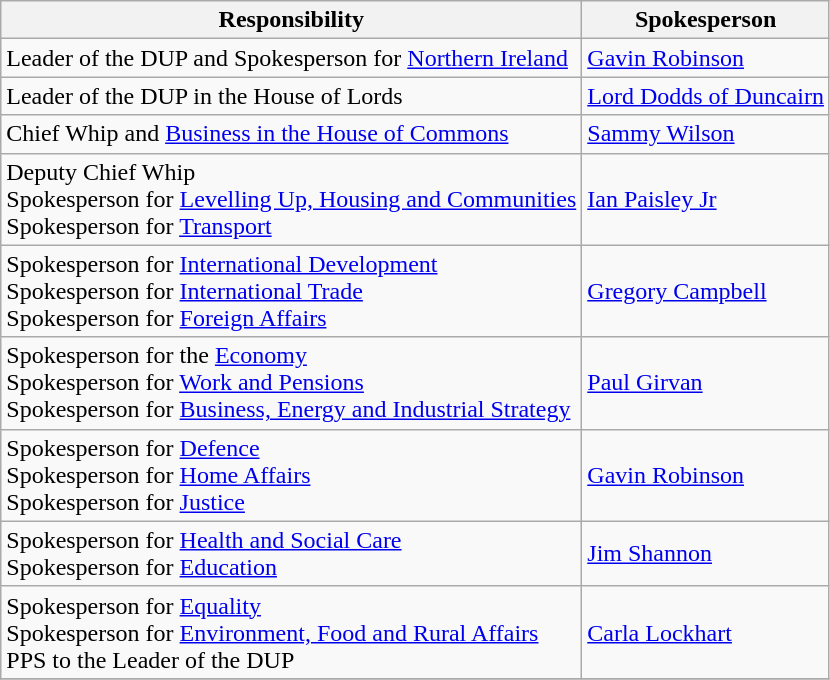<table class="wikitable">
<tr>
<th>Responsibility</th>
<th>Spokesperson</th>
</tr>
<tr>
<td>Leader of the DUP and Spokesperson for <a href='#'>Northern Ireland</a></td>
<td><a href='#'>Gavin Robinson</a></td>
</tr>
<tr>
<td>Leader of the DUP in the House of Lords</td>
<td><a href='#'>Lord Dodds of Duncairn</a></td>
</tr>
<tr>
<td>Chief Whip and <a href='#'>Business in the House of Commons</a></td>
<td><a href='#'>Sammy Wilson</a></td>
</tr>
<tr>
<td>Deputy Chief Whip<br>Spokesperson for <a href='#'>Levelling Up, Housing and Communities</a><br>Spokesperson for <a href='#'>Transport</a></td>
<td><a href='#'>Ian Paisley Jr</a></td>
</tr>
<tr>
<td>Spokesperson for <a href='#'>International Development</a><br>Spokesperson for <a href='#'>International Trade</a><br>Spokesperson for <a href='#'>Foreign Affairs</a></td>
<td><a href='#'>Gregory Campbell</a></td>
</tr>
<tr>
<td>Spokesperson for the <a href='#'>Economy</a><br>Spokesperson for <a href='#'>Work and Pensions</a><br>Spokesperson for <a href='#'>Business, Energy and Industrial Strategy</a></td>
<td><a href='#'>Paul Girvan</a></td>
</tr>
<tr>
<td>Spokesperson for <a href='#'>Defence</a><br>Spokesperson for <a href='#'>Home Affairs</a><br>Spokesperson for <a href='#'>Justice</a></td>
<td><a href='#'>Gavin Robinson</a></td>
</tr>
<tr>
<td>Spokesperson for <a href='#'>Health and Social Care</a><br>Spokesperson for <a href='#'>Education</a></td>
<td><a href='#'>Jim Shannon</a></td>
</tr>
<tr>
<td>Spokesperson for <a href='#'>Equality</a><br>Spokesperson for <a href='#'>Environment, Food and Rural Affairs</a><br>PPS to the Leader of the DUP</td>
<td><a href='#'>Carla Lockhart</a></td>
</tr>
<tr>
</tr>
</table>
